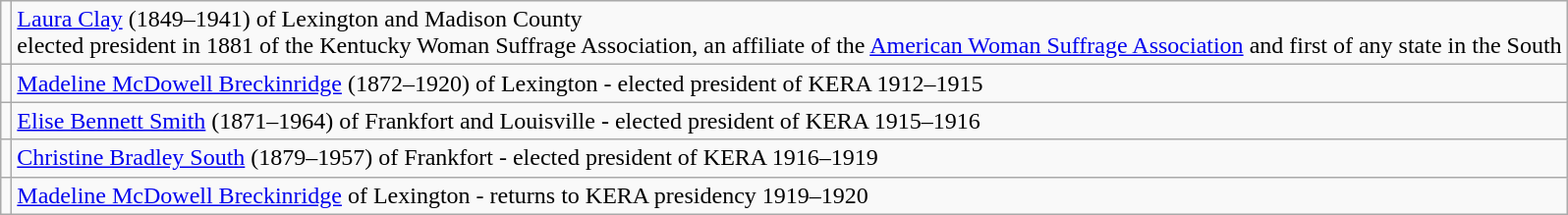<table class="wikitable">
<tr>
<td></td>
<td><a href='#'>Laura Clay</a> (1849–1941) of Lexington and Madison County <br>elected president in 1881 of the Kentucky Woman Suffrage Association, an affiliate of the <a href='#'>American Woman Suffrage Association</a> and first of any state in the South</td>
</tr>
<tr>
<td></td>
<td><a href='#'>Madeline McDowell Breckinridge</a> (1872–1920) of Lexington - elected president of KERA 1912–1915</td>
</tr>
<tr>
<td></td>
<td><a href='#'>Elise Bennett Smith</a> (1871–1964) of Frankfort and Louisville - elected president of KERA 1915–1916</td>
</tr>
<tr>
<td></td>
<td><a href='#'>Christine Bradley South</a> (1879–1957) of Frankfort - elected president of KERA 1916–1919</td>
</tr>
<tr>
<td></td>
<td><a href='#'>Madeline McDowell Breckinridge</a> of Lexington - returns to KERA presidency 1919–1920</td>
</tr>
</table>
